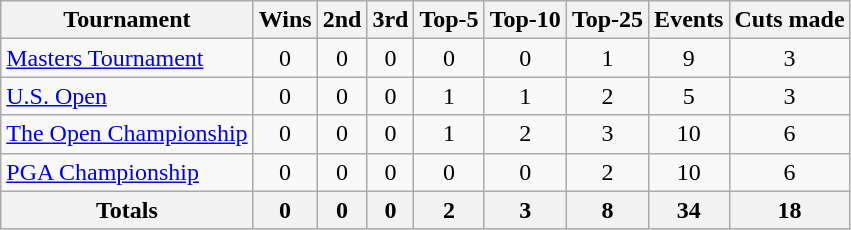<table class=wikitable style=text-align:center>
<tr>
<th>Tournament</th>
<th>Wins</th>
<th>2nd</th>
<th>3rd</th>
<th>Top-5</th>
<th>Top-10</th>
<th>Top-25</th>
<th>Events</th>
<th>Cuts made</th>
</tr>
<tr>
<td align=left><a href='#'>Masters Tournament</a></td>
<td>0</td>
<td>0</td>
<td>0</td>
<td>0</td>
<td>0</td>
<td>1</td>
<td>9</td>
<td>3</td>
</tr>
<tr>
<td align=left><a href='#'>U.S. Open</a></td>
<td>0</td>
<td>0</td>
<td>0</td>
<td>1</td>
<td>1</td>
<td>2</td>
<td>5</td>
<td>3</td>
</tr>
<tr>
<td align=left><a href='#'>The Open Championship</a></td>
<td>0</td>
<td>0</td>
<td>0</td>
<td>1</td>
<td>2</td>
<td>3</td>
<td>10</td>
<td>6</td>
</tr>
<tr>
<td align=left><a href='#'>PGA Championship</a></td>
<td>0</td>
<td>0</td>
<td>0</td>
<td>0</td>
<td>0</td>
<td>2</td>
<td>10</td>
<td>6</td>
</tr>
<tr>
<th>Totals</th>
<th>0</th>
<th>0</th>
<th>0</th>
<th>2</th>
<th>3</th>
<th>8</th>
<th>34</th>
<th>18</th>
</tr>
</table>
